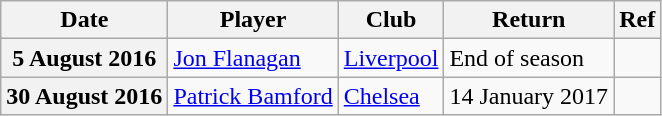<table class="wikitable plainrowheaders">
<tr>
<th scope=col>Date</th>
<th scope=col>Player</th>
<th scope=col>Club</th>
<th scope=col>Return</th>
<th scope=col class=unsortable>Ref</th>
</tr>
<tr>
<th scope=row>5 August 2016</th>
<td><a href='#'>Jon Flanagan</a></td>
<td><a href='#'>Liverpool</a></td>
<td>End of season</td>
<td style="text-align:center;"></td>
</tr>
<tr>
<th scope=row>30 August 2016</th>
<td><a href='#'>Patrick Bamford</a></td>
<td><a href='#'>Chelsea</a></td>
<td>14 January 2017</td>
<td style="text-align:center;"></td>
</tr>
</table>
